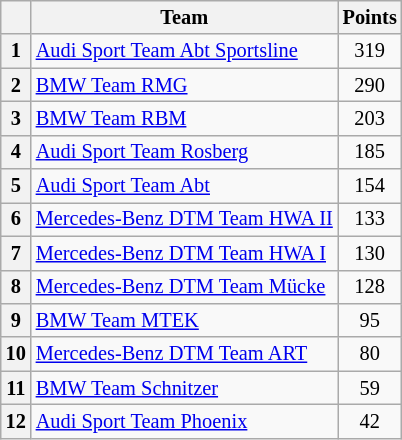<table class="wikitable" style="font-size:85%; text-align:center">
<tr style="background:#f9f9f9" valign="top">
<th valign="middle"></th>
<th valign="middle">Team</th>
<th valign="middle">Points</th>
</tr>
<tr>
<th>1</th>
<td align=left><a href='#'>Audi Sport Team Abt Sportsline</a></td>
<td>319</td>
</tr>
<tr>
<th>2</th>
<td align=left><a href='#'>BMW Team RMG</a></td>
<td>290</td>
</tr>
<tr>
<th>3</th>
<td align=left><a href='#'>BMW Team RBM</a></td>
<td>203</td>
</tr>
<tr>
<th>4</th>
<td align=left><a href='#'>Audi Sport Team Rosberg</a></td>
<td>185</td>
</tr>
<tr>
<th>5</th>
<td align=left><a href='#'>Audi Sport Team Abt</a></td>
<td>154</td>
</tr>
<tr>
<th>6</th>
<td align=left><a href='#'>Mercedes-Benz DTM Team HWA II</a></td>
<td>133</td>
</tr>
<tr>
<th>7</th>
<td align=left><a href='#'>Mercedes-Benz DTM Team HWA I</a></td>
<td>130</td>
</tr>
<tr>
<th>8</th>
<td align=left><a href='#'>Mercedes-Benz DTM Team Mücke</a></td>
<td>128</td>
</tr>
<tr>
<th>9</th>
<td align=left><a href='#'>BMW Team MTEK</a></td>
<td>95</td>
</tr>
<tr>
<th>10</th>
<td align=left><a href='#'>Mercedes-Benz DTM Team ART</a></td>
<td>80</td>
</tr>
<tr>
<th>11</th>
<td align=left><a href='#'>BMW Team Schnitzer</a></td>
<td>59</td>
</tr>
<tr>
<th>12</th>
<td align=left><a href='#'>Audi Sport Team Phoenix</a></td>
<td>42</td>
</tr>
</table>
